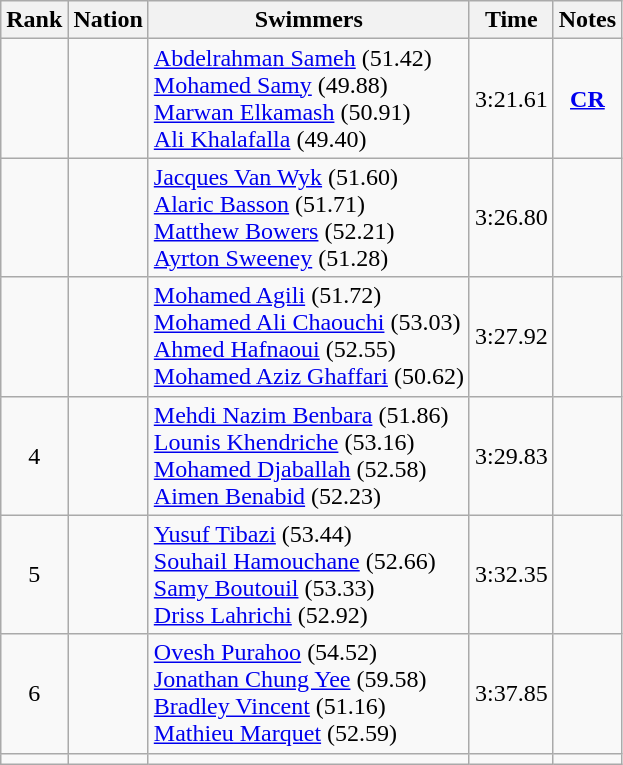<table class="wikitable sortable" style="text-align:center">
<tr>
<th>Rank</th>
<th>Nation</th>
<th>Swimmers</th>
<th>Time</th>
<th>Notes</th>
</tr>
<tr>
<td></td>
<td align=left></td>
<td align=left><a href='#'>Abdelrahman Sameh</a> (51.42)<br><a href='#'>Mohamed Samy</a> (49.88)<br><a href='#'>Marwan Elkamash</a> (50.91)<br><a href='#'>Ali Khalafalla</a> (49.40)</td>
<td>3:21.61</td>
<td><strong><a href='#'>CR</a></strong></td>
</tr>
<tr>
<td></td>
<td align=left></td>
<td align=left><a href='#'>Jacques Van Wyk</a> (51.60)<br><a href='#'>Alaric Basson</a> (51.71)<br><a href='#'>Matthew Bowers</a> (52.21)<br><a href='#'>Ayrton Sweeney</a> (51.28)</td>
<td>3:26.80</td>
<td></td>
</tr>
<tr>
<td></td>
<td align="left"></td>
<td align=left><a href='#'>Mohamed Agili</a> (51.72)<br><a href='#'>Mohamed Ali Chaouchi</a> (53.03)<br><a href='#'>Ahmed Hafnaoui</a> (52.55)<br><a href='#'>Mohamed Aziz Ghaffari</a> (50.62)</td>
<td>3:27.92</td>
<td></td>
</tr>
<tr>
<td>4</td>
<td align="left"></td>
<td align=left><a href='#'>Mehdi Nazim Benbara</a> (51.86)<br><a href='#'>Lounis Khendriche</a> (53.16)<br><a href='#'>Mohamed Djaballah</a> (52.58)<br><a href='#'>Aimen Benabid</a> (52.23)</td>
<td>3:29.83</td>
<td></td>
</tr>
<tr>
<td>5</td>
<td align=left></td>
<td align=left><a href='#'>Yusuf Tibazi</a> (53.44)<br><a href='#'>Souhail Hamouchane</a> (52.66)<br><a href='#'>Samy Boutouil</a> (53.33)<br><a href='#'>Driss Lahrichi</a> (52.92)</td>
<td>3:32.35</td>
<td></td>
</tr>
<tr>
<td>6</td>
<td align=left></td>
<td align=left><a href='#'>Ovesh Purahoo</a> (54.52)<br><a href='#'>Jonathan Chung Yee</a> (59.58)<br><a href='#'>Bradley Vincent</a> (51.16)<br><a href='#'>Mathieu Marquet</a> (52.59)</td>
<td>3:37.85</td>
<td></td>
</tr>
<tr>
<td></td>
<td align=left></td>
<td></td>
<td></td>
<td></td>
</tr>
</table>
